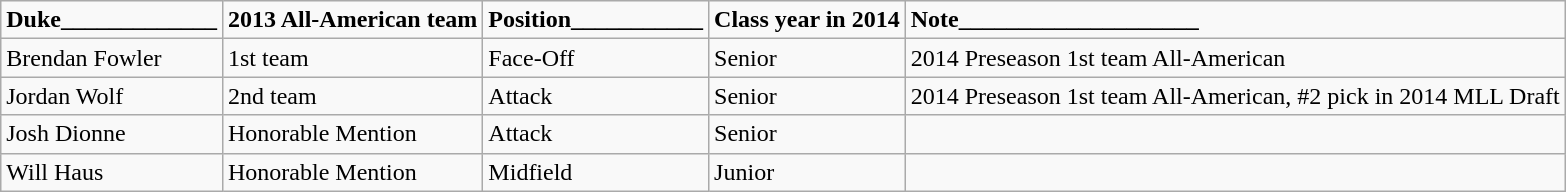<table class="wikitable">
<tr style="text-align:left;">
<td><strong>Duke_____________</strong></td>
<td><strong>2013 All-American team</strong></td>
<td><strong>Position___________</strong></td>
<td><strong>Class year in 2014</strong></td>
<td><strong>Note____________________</strong></td>
</tr>
<tr style="text-align:left;">
<td>Brendan Fowler</td>
<td>1st team</td>
<td>Face-Off</td>
<td>Senior</td>
<td>2014 Preseason 1st team All-American</td>
</tr>
<tr style="text-align:left;">
<td>Jordan Wolf</td>
<td>2nd team</td>
<td>Attack</td>
<td>Senior</td>
<td>2014 Preseason 1st team All-American, #2 pick in 2014 MLL Draft</td>
</tr>
<tr style="text-align:left;">
<td>Josh Dionne</td>
<td>Honorable Mention</td>
<td>Attack</td>
<td>Senior</td>
<td></td>
</tr>
<tr style="text-align:left;">
<td>Will Haus</td>
<td>Honorable Mention</td>
<td>Midfield</td>
<td>Junior</td>
<td></td>
</tr>
</table>
